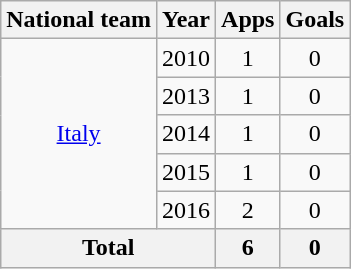<table class="wikitable" style="text-align:center">
<tr>
<th>National team</th>
<th>Year</th>
<th>Apps</th>
<th>Goals</th>
</tr>
<tr>
<td rowspan="5"><a href='#'>Italy</a></td>
<td>2010</td>
<td>1</td>
<td>0</td>
</tr>
<tr>
<td>2013</td>
<td>1</td>
<td>0</td>
</tr>
<tr>
<td>2014</td>
<td>1</td>
<td>0</td>
</tr>
<tr>
<td>2015</td>
<td>1</td>
<td>0</td>
</tr>
<tr>
<td>2016</td>
<td>2</td>
<td>0</td>
</tr>
<tr>
<th colspan="2">Total</th>
<th>6</th>
<th>0</th>
</tr>
</table>
